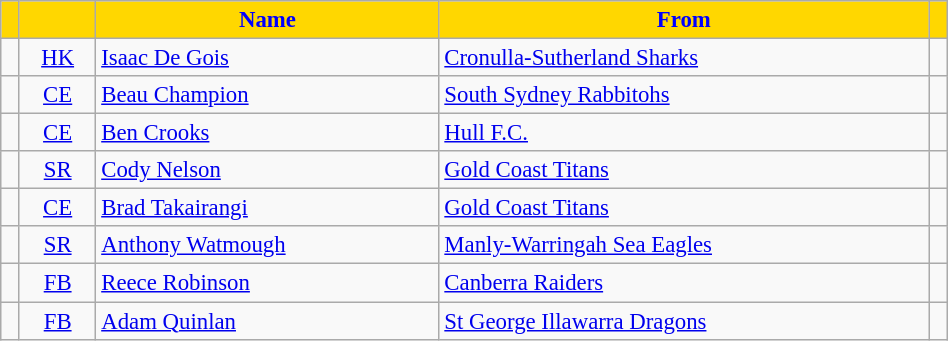<table class="wikitable"  style="font-size:95%; width:50%;">
<tr>
<th style="background:gold; color:blue; text-align:center;"></th>
<th style="background:gold; color:blue; text-align:center;"></th>
<th style="background:gold; color:blue; text-align:center;">Name</th>
<th style="background:gold; color:blue; text-align:center;">From</th>
<th style="background:gold; color:blue; text-align:center;"></th>
</tr>
<tr>
<td style="text-align:center"></td>
<td style="text-align:center"><a href='#'>HK</a></td>
<td><a href='#'>Isaac De Gois</a></td>
<td> <a href='#'>Cronulla-Sutherland Sharks</a></td>
<td></td>
</tr>
<tr>
<td style="text-align:center"></td>
<td style="text-align:center"><a href='#'>CE</a></td>
<td><a href='#'>Beau Champion</a></td>
<td> <a href='#'>South Sydney Rabbitohs</a></td>
<td style="text-align:center"></td>
</tr>
<tr>
<td style="text-align:center"></td>
<td style="text-align:center"><a href='#'>CE</a></td>
<td><a href='#'>Ben Crooks</a></td>
<td> <a href='#'>Hull F.C.</a></td>
<td style="text-align:center"></td>
</tr>
<tr>
<td style="text-align:center"></td>
<td style="text-align:center"><a href='#'>SR</a></td>
<td><a href='#'>Cody Nelson</a></td>
<td> <a href='#'>Gold Coast Titans</a></td>
<td style="text-align:center"></td>
</tr>
<tr>
<td style="text-align:center"></td>
<td style="text-align:center"><a href='#'>CE</a></td>
<td><a href='#'>Brad Takairangi</a></td>
<td> <a href='#'>Gold Coast Titans</a></td>
<td style="text-align:center"></td>
</tr>
<tr>
<td style="text-align:center"></td>
<td style="text-align:center"><a href='#'>SR</a></td>
<td><a href='#'>Anthony Watmough</a></td>
<td> <a href='#'>Manly-Warringah Sea Eagles</a></td>
<td style="text-align:center"></td>
</tr>
<tr>
<td style="text-align:center"></td>
<td style="text-align:center"><a href='#'>FB</a></td>
<td><a href='#'>Reece Robinson</a></td>
<td> <a href='#'>Canberra Raiders</a></td>
<td style="text-align:center"></td>
</tr>
<tr>
<td style="text-align:center"></td>
<td style="text-align:center"><a href='#'>FB</a></td>
<td><a href='#'>Adam Quinlan</a></td>
<td> <a href='#'>St George Illawarra Dragons</a></td>
<td></td>
</tr>
</table>
